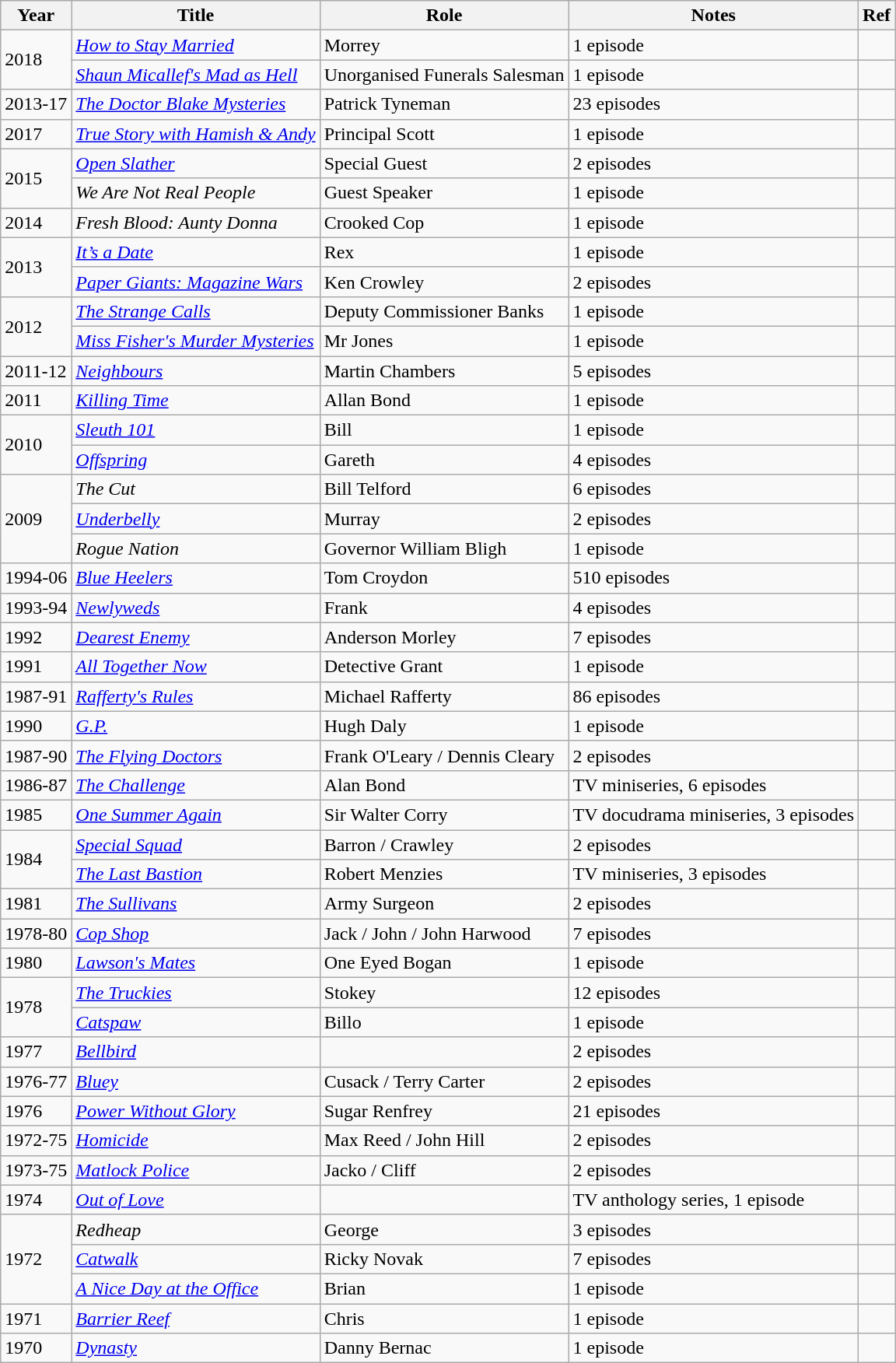<table class="wikitable sortable">
<tr>
<th>Year</th>
<th>Title</th>
<th>Role</th>
<th>Notes</th>
<th>Ref</th>
</tr>
<tr>
<td rowspan="2">2018</td>
<td><em><a href='#'>How to Stay Married</a></em></td>
<td>Morrey</td>
<td>1 episode</td>
<td></td>
</tr>
<tr>
<td><em><a href='#'>Shaun Micallef's Mad as Hell</a></em></td>
<td>Unorganised Funerals Salesman</td>
<td>1 episode</td>
<td></td>
</tr>
<tr>
<td>2013-17</td>
<td><em><a href='#'>The Doctor Blake Mysteries</a></em></td>
<td>Patrick Tyneman</td>
<td>23 episodes</td>
<td></td>
</tr>
<tr>
<td>2017</td>
<td><em><a href='#'>True Story with Hamish & Andy</a></em></td>
<td>Principal Scott</td>
<td>1 episode</td>
<td></td>
</tr>
<tr>
<td rowspan="2">2015</td>
<td><em><a href='#'>Open Slather</a></em></td>
<td>Special Guest</td>
<td>2 episodes</td>
<td></td>
</tr>
<tr>
<td><em>We Are Not Real People</em></td>
<td>Guest Speaker</td>
<td>1 episode</td>
<td></td>
</tr>
<tr>
<td>2014</td>
<td><em>Fresh Blood: Aunty Donna</em></td>
<td>Crooked Cop</td>
<td>1 episode</td>
<td></td>
</tr>
<tr>
<td rowspan="2">2013</td>
<td><em><a href='#'>It’s a Date</a></em></td>
<td>Rex</td>
<td>1 episode</td>
<td></td>
</tr>
<tr>
<td><em><a href='#'>Paper Giants: Magazine Wars</a></em></td>
<td>Ken Crowley</td>
<td>2 episodes</td>
<td></td>
</tr>
<tr>
<td rowspan="2">2012</td>
<td><em><a href='#'>The Strange Calls</a></em></td>
<td>Deputy Commissioner Banks</td>
<td>1 episode</td>
<td></td>
</tr>
<tr>
<td><em><a href='#'>Miss Fisher's Murder Mysteries</a></em></td>
<td>Mr Jones</td>
<td>1 episode</td>
<td></td>
</tr>
<tr>
<td>2011-12</td>
<td><em><a href='#'>Neighbours</a></em></td>
<td>Martin Chambers</td>
<td>5 episodes</td>
<td></td>
</tr>
<tr>
<td>2011</td>
<td><em><a href='#'>Killing Time</a></em></td>
<td>Allan Bond</td>
<td>1 episode</td>
<td></td>
</tr>
<tr>
<td rowspan="2">2010</td>
<td><em><a href='#'>Sleuth 101</a></em></td>
<td>Bill</td>
<td>1 episode</td>
<td></td>
</tr>
<tr>
<td><em><a href='#'>Offspring</a></em></td>
<td>Gareth</td>
<td>4 episodes</td>
<td></td>
</tr>
<tr>
<td rowspan="3">2009</td>
<td><em>The Cut</em></td>
<td>Bill Telford</td>
<td>6 episodes</td>
<td></td>
</tr>
<tr>
<td><em><a href='#'>Underbelly</a></em></td>
<td>Murray</td>
<td>2 episodes</td>
<td></td>
</tr>
<tr>
<td><em>Rogue Nation</em></td>
<td>Governor William Bligh</td>
<td>1 episode</td>
<td></td>
</tr>
<tr>
<td>1994-06</td>
<td><em><a href='#'>Blue Heelers</a></em></td>
<td>Tom Croydon</td>
<td>510 episodes</td>
<td></td>
</tr>
<tr>
<td>1993-94</td>
<td><em><a href='#'>Newlyweds</a></em></td>
<td>Frank</td>
<td>4 episodes</td>
<td></td>
</tr>
<tr>
<td>1992</td>
<td><em><a href='#'>Dearest Enemy</a></em></td>
<td>Anderson Morley</td>
<td>7 episodes</td>
<td></td>
</tr>
<tr>
<td>1991</td>
<td><em><a href='#'>All Together Now</a></em></td>
<td>Detective Grant</td>
<td>1 episode</td>
<td></td>
</tr>
<tr>
<td>1987-91</td>
<td><em><a href='#'>Rafferty's Rules</a></em></td>
<td>Michael Rafferty</td>
<td>86 episodes</td>
<td></td>
</tr>
<tr>
<td>1990</td>
<td><em><a href='#'>G.P.</a></em></td>
<td>Hugh Daly</td>
<td>1 episode</td>
<td></td>
</tr>
<tr>
<td>1987-90</td>
<td><em><a href='#'>The Flying Doctors</a></em></td>
<td>Frank O'Leary / Dennis Cleary</td>
<td>2 episodes</td>
<td></td>
</tr>
<tr>
<td>1986-87</td>
<td><em><a href='#'>The Challenge</a></em></td>
<td>Alan Bond</td>
<td>TV miniseries, 6 episodes</td>
<td></td>
</tr>
<tr>
<td>1985</td>
<td><em><a href='#'>One Summer Again</a></em></td>
<td>Sir Walter Corry</td>
<td>TV docudrama miniseries, 3 episodes</td>
<td></td>
</tr>
<tr>
<td rowspan="2">1984</td>
<td><em><a href='#'>Special Squad</a></em></td>
<td>Barron / Crawley</td>
<td>2 episodes</td>
<td></td>
</tr>
<tr>
<td><em><a href='#'>The Last Bastion</a></em></td>
<td>Robert Menzies</td>
<td>TV miniseries, 3 episodes</td>
<td></td>
</tr>
<tr>
<td>1981</td>
<td><em><a href='#'>The Sullivans</a></em></td>
<td>Army Surgeon</td>
<td>2 episodes</td>
<td></td>
</tr>
<tr>
<td>1978-80</td>
<td><em><a href='#'>Cop Shop</a></em></td>
<td>Jack / John / John Harwood</td>
<td>7 episodes</td>
<td></td>
</tr>
<tr>
<td>1980</td>
<td><em><a href='#'>Lawson's Mates</a></em></td>
<td>One Eyed Bogan</td>
<td>1 episode</td>
<td></td>
</tr>
<tr>
<td rowspan="2">1978</td>
<td><em><a href='#'>The Truckies</a></em></td>
<td>Stokey</td>
<td>12 episodes</td>
<td></td>
</tr>
<tr>
<td><em><a href='#'>Catspaw</a></em></td>
<td>Billo</td>
<td>1 episode</td>
<td></td>
</tr>
<tr>
<td>1977</td>
<td><em><a href='#'>Bellbird</a></em></td>
<td></td>
<td>2 episodes</td>
<td></td>
</tr>
<tr>
<td>1976-77</td>
<td><em><a href='#'>Bluey</a></em></td>
<td>Cusack / Terry Carter</td>
<td>2 episodes</td>
<td></td>
</tr>
<tr>
<td>1976</td>
<td><em><a href='#'>Power Without Glory</a></em></td>
<td>Sugar Renfrey</td>
<td>21 episodes</td>
<td></td>
</tr>
<tr>
<td>1972-75</td>
<td><em><a href='#'>Homicide</a></em></td>
<td>Max Reed / John Hill</td>
<td>2 episodes</td>
<td></td>
</tr>
<tr>
<td>1973-75</td>
<td><em><a href='#'>Matlock Police</a></em></td>
<td>Jacko / Cliff</td>
<td>2 episodes</td>
<td></td>
</tr>
<tr>
<td>1974</td>
<td><em><a href='#'>Out of Love</a></em></td>
<td></td>
<td>TV anthology series, 1 episode</td>
<td></td>
</tr>
<tr>
<td rowspan="3">1972</td>
<td><em>Redheap</em></td>
<td>George</td>
<td>3 episodes</td>
<td></td>
</tr>
<tr>
<td><em><a href='#'>Catwalk</a></em></td>
<td>Ricky Novak</td>
<td>7 episodes</td>
<td></td>
</tr>
<tr>
<td><em><a href='#'>A Nice Day at the Office</a></em></td>
<td>Brian</td>
<td>1 episode</td>
<td></td>
</tr>
<tr>
<td>1971</td>
<td><em><a href='#'>Barrier Reef</a></em></td>
<td>Chris</td>
<td>1 episode</td>
<td></td>
</tr>
<tr>
<td>1970</td>
<td><em><a href='#'>Dynasty</a></em></td>
<td>Danny Bernac</td>
<td>1 episode</td>
<td></td>
</tr>
</table>
